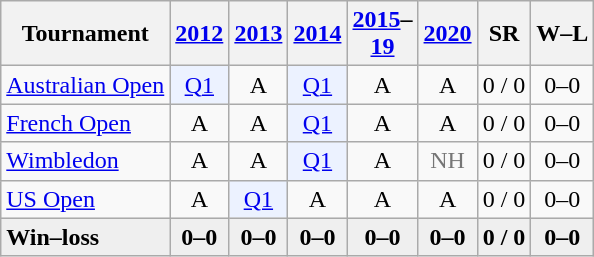<table class=wikitable style=text-align:center;>
<tr>
<th>Tournament</th>
<th><a href='#'>2012</a></th>
<th><a href='#'>2013</a></th>
<th><a href='#'>2014</a></th>
<th><a href='#'>2015</a>–<br><a href='#'>19</a></th>
<th><a href='#'>2020</a></th>
<th>SR</th>
<th>W–L</th>
</tr>
<tr>
<td align="left"><a href='#'>Australian Open</a></td>
<td bgcolor=ecf2ff><a href='#'>Q1</a></td>
<td>A</td>
<td bgcolor=ecf2ff><a href='#'>Q1</a></td>
<td>A</td>
<td>A</td>
<td>0 / 0</td>
<td>0–0</td>
</tr>
<tr>
<td align="left"><a href='#'>French Open</a></td>
<td>A</td>
<td>A</td>
<td bgcolor=ecf2ff><a href='#'>Q1</a></td>
<td>A</td>
<td>A</td>
<td>0 / 0</td>
<td>0–0</td>
</tr>
<tr>
<td align="left"><a href='#'>Wimbledon</a></td>
<td>A</td>
<td>A</td>
<td bgcolor=ecf2ff><a href='#'>Q1</a></td>
<td>A</td>
<td style="color:#767676;">NH</td>
<td>0 / 0</td>
<td>0–0</td>
</tr>
<tr>
<td align="left"><a href='#'>US Open</a></td>
<td>A</td>
<td bgcolor=ecf2ff><a href='#'>Q1</a></td>
<td>A</td>
<td>A</td>
<td>A</td>
<td>0 / 0</td>
<td>0–0</td>
</tr>
<tr style="background:#efefef; font-weight:bold;">
<td style="text-align:left">Win–loss</td>
<td>0–0</td>
<td>0–0</td>
<td>0–0</td>
<td>0–0</td>
<td>0–0</td>
<td>0 / 0</td>
<td>0–0</td>
</tr>
</table>
